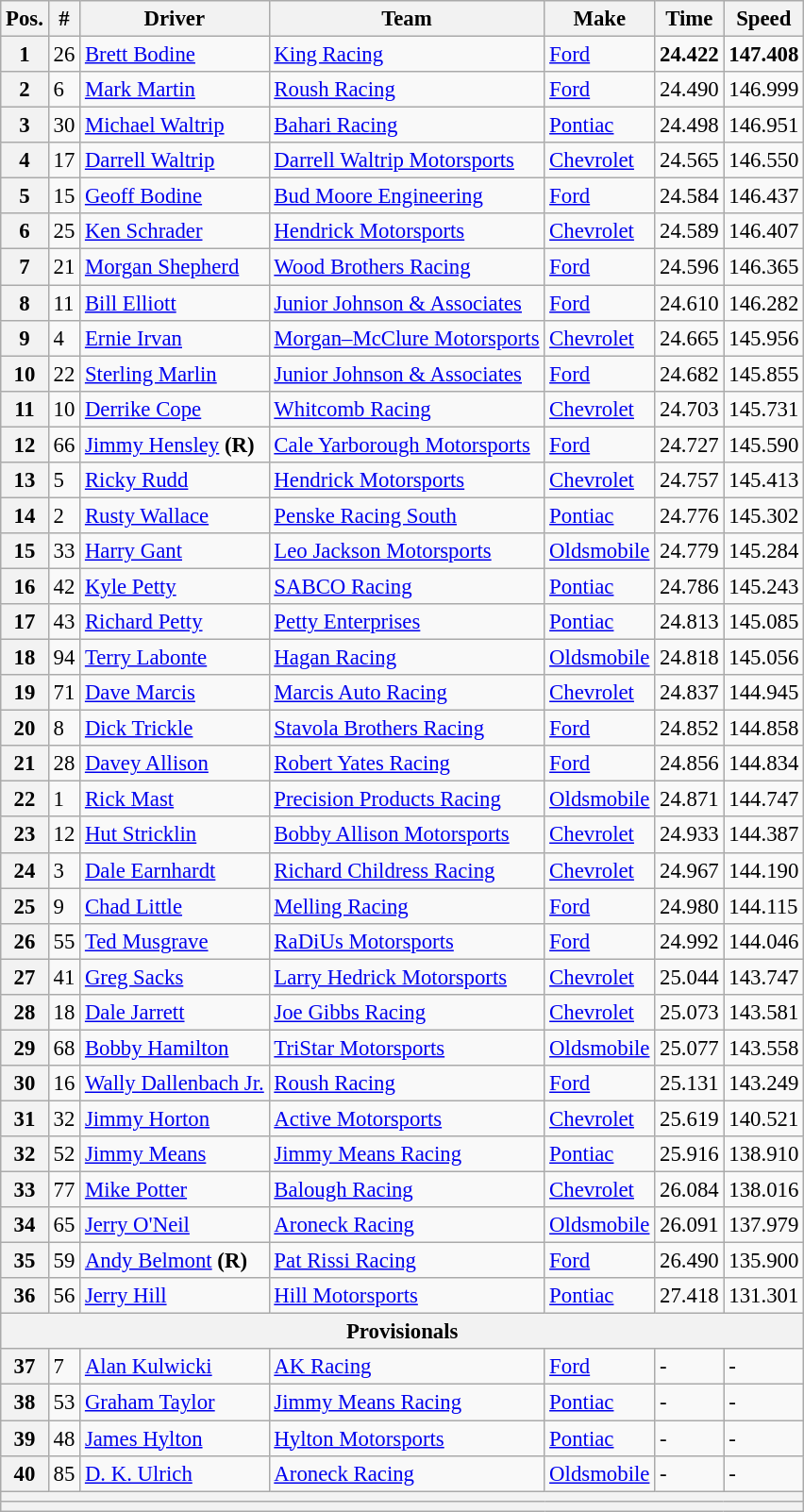<table class="wikitable" style="font-size:95%">
<tr>
<th>Pos.</th>
<th>#</th>
<th>Driver</th>
<th>Team</th>
<th>Make</th>
<th>Time</th>
<th>Speed</th>
</tr>
<tr>
<th>1</th>
<td>26</td>
<td><a href='#'>Brett Bodine</a></td>
<td><a href='#'>King Racing</a></td>
<td><a href='#'>Ford</a></td>
<td><strong>24.422</strong></td>
<td><strong>147.408</strong></td>
</tr>
<tr>
<th>2</th>
<td>6</td>
<td><a href='#'>Mark Martin</a></td>
<td><a href='#'>Roush Racing</a></td>
<td><a href='#'>Ford</a></td>
<td>24.490</td>
<td>146.999</td>
</tr>
<tr>
<th>3</th>
<td>30</td>
<td><a href='#'>Michael Waltrip</a></td>
<td><a href='#'>Bahari Racing</a></td>
<td><a href='#'>Pontiac</a></td>
<td>24.498</td>
<td>146.951</td>
</tr>
<tr>
<th>4</th>
<td>17</td>
<td><a href='#'>Darrell Waltrip</a></td>
<td><a href='#'>Darrell Waltrip Motorsports</a></td>
<td><a href='#'>Chevrolet</a></td>
<td>24.565</td>
<td>146.550</td>
</tr>
<tr>
<th>5</th>
<td>15</td>
<td><a href='#'>Geoff Bodine</a></td>
<td><a href='#'>Bud Moore Engineering</a></td>
<td><a href='#'>Ford</a></td>
<td>24.584</td>
<td>146.437</td>
</tr>
<tr>
<th>6</th>
<td>25</td>
<td><a href='#'>Ken Schrader</a></td>
<td><a href='#'>Hendrick Motorsports</a></td>
<td><a href='#'>Chevrolet</a></td>
<td>24.589</td>
<td>146.407</td>
</tr>
<tr>
<th>7</th>
<td>21</td>
<td><a href='#'>Morgan Shepherd</a></td>
<td><a href='#'>Wood Brothers Racing</a></td>
<td><a href='#'>Ford</a></td>
<td>24.596</td>
<td>146.365</td>
</tr>
<tr>
<th>8</th>
<td>11</td>
<td><a href='#'>Bill Elliott</a></td>
<td><a href='#'>Junior Johnson & Associates</a></td>
<td><a href='#'>Ford</a></td>
<td>24.610</td>
<td>146.282</td>
</tr>
<tr>
<th>9</th>
<td>4</td>
<td><a href='#'>Ernie Irvan</a></td>
<td><a href='#'>Morgan–McClure Motorsports</a></td>
<td><a href='#'>Chevrolet</a></td>
<td>24.665</td>
<td>145.956</td>
</tr>
<tr>
<th>10</th>
<td>22</td>
<td><a href='#'>Sterling Marlin</a></td>
<td><a href='#'>Junior Johnson & Associates</a></td>
<td><a href='#'>Ford</a></td>
<td>24.682</td>
<td>145.855</td>
</tr>
<tr>
<th>11</th>
<td>10</td>
<td><a href='#'>Derrike Cope</a></td>
<td><a href='#'>Whitcomb Racing</a></td>
<td><a href='#'>Chevrolet</a></td>
<td>24.703</td>
<td>145.731</td>
</tr>
<tr>
<th>12</th>
<td>66</td>
<td><a href='#'>Jimmy Hensley</a> <strong>(R)</strong></td>
<td><a href='#'>Cale Yarborough Motorsports</a></td>
<td><a href='#'>Ford</a></td>
<td>24.727</td>
<td>145.590</td>
</tr>
<tr>
<th>13</th>
<td>5</td>
<td><a href='#'>Ricky Rudd</a></td>
<td><a href='#'>Hendrick Motorsports</a></td>
<td><a href='#'>Chevrolet</a></td>
<td>24.757</td>
<td>145.413</td>
</tr>
<tr>
<th>14</th>
<td>2</td>
<td><a href='#'>Rusty Wallace</a></td>
<td><a href='#'>Penske Racing South</a></td>
<td><a href='#'>Pontiac</a></td>
<td>24.776</td>
<td>145.302</td>
</tr>
<tr>
<th>15</th>
<td>33</td>
<td><a href='#'>Harry Gant</a></td>
<td><a href='#'>Leo Jackson Motorsports</a></td>
<td><a href='#'>Oldsmobile</a></td>
<td>24.779</td>
<td>145.284</td>
</tr>
<tr>
<th>16</th>
<td>42</td>
<td><a href='#'>Kyle Petty</a></td>
<td><a href='#'>SABCO Racing</a></td>
<td><a href='#'>Pontiac</a></td>
<td>24.786</td>
<td>145.243</td>
</tr>
<tr>
<th>17</th>
<td>43</td>
<td><a href='#'>Richard Petty</a></td>
<td><a href='#'>Petty Enterprises</a></td>
<td><a href='#'>Pontiac</a></td>
<td>24.813</td>
<td>145.085</td>
</tr>
<tr>
<th>18</th>
<td>94</td>
<td><a href='#'>Terry Labonte</a></td>
<td><a href='#'>Hagan Racing</a></td>
<td><a href='#'>Oldsmobile</a></td>
<td>24.818</td>
<td>145.056</td>
</tr>
<tr>
<th>19</th>
<td>71</td>
<td><a href='#'>Dave Marcis</a></td>
<td><a href='#'>Marcis Auto Racing</a></td>
<td><a href='#'>Chevrolet</a></td>
<td>24.837</td>
<td>144.945</td>
</tr>
<tr>
<th>20</th>
<td>8</td>
<td><a href='#'>Dick Trickle</a></td>
<td><a href='#'>Stavola Brothers Racing</a></td>
<td><a href='#'>Ford</a></td>
<td>24.852</td>
<td>144.858</td>
</tr>
<tr>
<th>21</th>
<td>28</td>
<td><a href='#'>Davey Allison</a></td>
<td><a href='#'>Robert Yates Racing</a></td>
<td><a href='#'>Ford</a></td>
<td>24.856</td>
<td>144.834</td>
</tr>
<tr>
<th>22</th>
<td>1</td>
<td><a href='#'>Rick Mast</a></td>
<td><a href='#'>Precision Products Racing</a></td>
<td><a href='#'>Oldsmobile</a></td>
<td>24.871</td>
<td>144.747</td>
</tr>
<tr>
<th>23</th>
<td>12</td>
<td><a href='#'>Hut Stricklin</a></td>
<td><a href='#'>Bobby Allison Motorsports</a></td>
<td><a href='#'>Chevrolet</a></td>
<td>24.933</td>
<td>144.387</td>
</tr>
<tr>
<th>24</th>
<td>3</td>
<td><a href='#'>Dale Earnhardt</a></td>
<td><a href='#'>Richard Childress Racing</a></td>
<td><a href='#'>Chevrolet</a></td>
<td>24.967</td>
<td>144.190</td>
</tr>
<tr>
<th>25</th>
<td>9</td>
<td><a href='#'>Chad Little</a></td>
<td><a href='#'>Melling Racing</a></td>
<td><a href='#'>Ford</a></td>
<td>24.980</td>
<td>144.115</td>
</tr>
<tr>
<th>26</th>
<td>55</td>
<td><a href='#'>Ted Musgrave</a></td>
<td><a href='#'>RaDiUs Motorsports</a></td>
<td><a href='#'>Ford</a></td>
<td>24.992</td>
<td>144.046</td>
</tr>
<tr>
<th>27</th>
<td>41</td>
<td><a href='#'>Greg Sacks</a></td>
<td><a href='#'>Larry Hedrick Motorsports</a></td>
<td><a href='#'>Chevrolet</a></td>
<td>25.044</td>
<td>143.747</td>
</tr>
<tr>
<th>28</th>
<td>18</td>
<td><a href='#'>Dale Jarrett</a></td>
<td><a href='#'>Joe Gibbs Racing</a></td>
<td><a href='#'>Chevrolet</a></td>
<td>25.073</td>
<td>143.581</td>
</tr>
<tr>
<th>29</th>
<td>68</td>
<td><a href='#'>Bobby Hamilton</a></td>
<td><a href='#'>TriStar Motorsports</a></td>
<td><a href='#'>Oldsmobile</a></td>
<td>25.077</td>
<td>143.558</td>
</tr>
<tr>
<th>30</th>
<td>16</td>
<td><a href='#'>Wally Dallenbach Jr.</a></td>
<td><a href='#'>Roush Racing</a></td>
<td><a href='#'>Ford</a></td>
<td>25.131</td>
<td>143.249</td>
</tr>
<tr>
<th>31</th>
<td>32</td>
<td><a href='#'>Jimmy Horton</a></td>
<td><a href='#'>Active Motorsports</a></td>
<td><a href='#'>Chevrolet</a></td>
<td>25.619</td>
<td>140.521</td>
</tr>
<tr>
<th>32</th>
<td>52</td>
<td><a href='#'>Jimmy Means</a></td>
<td><a href='#'>Jimmy Means Racing</a></td>
<td><a href='#'>Pontiac</a></td>
<td>25.916</td>
<td>138.910</td>
</tr>
<tr>
<th>33</th>
<td>77</td>
<td><a href='#'>Mike Potter</a></td>
<td><a href='#'>Balough Racing</a></td>
<td><a href='#'>Chevrolet</a></td>
<td>26.084</td>
<td>138.016</td>
</tr>
<tr>
<th>34</th>
<td>65</td>
<td><a href='#'>Jerry O'Neil</a></td>
<td><a href='#'>Aroneck Racing</a></td>
<td><a href='#'>Oldsmobile</a></td>
<td>26.091</td>
<td>137.979</td>
</tr>
<tr>
<th>35</th>
<td>59</td>
<td><a href='#'>Andy Belmont</a> <strong>(R)</strong></td>
<td><a href='#'>Pat Rissi Racing</a></td>
<td><a href='#'>Ford</a></td>
<td>26.490</td>
<td>135.900</td>
</tr>
<tr>
<th>36</th>
<td>56</td>
<td><a href='#'>Jerry Hill</a></td>
<td><a href='#'>Hill Motorsports</a></td>
<td><a href='#'>Pontiac</a></td>
<td>27.418</td>
<td>131.301</td>
</tr>
<tr>
<th colspan="7">Provisionals</th>
</tr>
<tr>
<th>37</th>
<td>7</td>
<td><a href='#'>Alan Kulwicki</a></td>
<td><a href='#'>AK Racing</a></td>
<td><a href='#'>Ford</a></td>
<td>-</td>
<td>-</td>
</tr>
<tr>
<th>38</th>
<td>53</td>
<td><a href='#'>Graham Taylor</a></td>
<td><a href='#'>Jimmy Means Racing</a></td>
<td><a href='#'>Pontiac</a></td>
<td>-</td>
<td>-</td>
</tr>
<tr>
<th>39</th>
<td>48</td>
<td><a href='#'>James Hylton</a></td>
<td><a href='#'>Hylton Motorsports</a></td>
<td><a href='#'>Pontiac</a></td>
<td>-</td>
<td>-</td>
</tr>
<tr>
<th>40</th>
<td>85</td>
<td><a href='#'>D. K. Ulrich</a></td>
<td><a href='#'>Aroneck Racing</a></td>
<td><a href='#'>Oldsmobile</a></td>
<td>-</td>
<td>-</td>
</tr>
<tr>
<th colspan="7"></th>
</tr>
<tr>
<th colspan="7"></th>
</tr>
</table>
